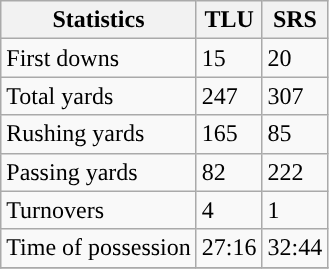<table class="wikitable" style="float: left;">
<tr>
<th>Statistics</th>
<th>TLU</th>
<th>SRS</th>
</tr>
<tr>
<td>First downs</td>
<td>15</td>
<td>20</td>
</tr>
<tr>
<td>Total yards</td>
<td>247</td>
<td>307</td>
</tr>
<tr>
<td>Rushing yards</td>
<td>165</td>
<td>85</td>
</tr>
<tr>
<td>Passing yards</td>
<td>82</td>
<td>222</td>
</tr>
<tr>
<td>Turnovers</td>
<td>4</td>
<td>1</td>
</tr>
<tr>
<td>Time of possession</td>
<td>27:16</td>
<td>32:44</td>
</tr>
<tr>
</tr>
</table>
